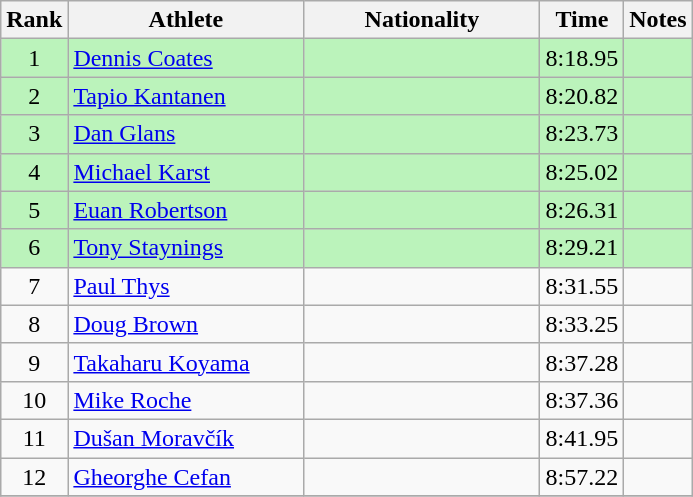<table class="wikitable sortable" style="text-align:center">
<tr>
<th width=30>Rank</th>
<th width=150>Athlete</th>
<th width=150>Nationality</th>
<th width=30>Time</th>
<th width=30>Notes</th>
</tr>
<tr bgcolor=bbf3bb>
<td>1</td>
<td align="left"><a href='#'>Dennis Coates</a></td>
<td align="left"></td>
<td>8:18.95</td>
<td></td>
</tr>
<tr bgcolor=bbf3bb>
<td>2</td>
<td align="left"><a href='#'>Tapio Kantanen</a></td>
<td align="left"></td>
<td>8:20.82</td>
<td></td>
</tr>
<tr bgcolor=bbf3bb>
<td>3</td>
<td align="left"><a href='#'>Dan Glans</a></td>
<td align="left"></td>
<td>8:23.73</td>
<td></td>
</tr>
<tr bgcolor=bbf3bb>
<td>4</td>
<td align="left"><a href='#'>Michael Karst</a></td>
<td align="left"></td>
<td>8:25.02</td>
<td></td>
</tr>
<tr bgcolor=bbf3bb>
<td>5</td>
<td align="left"><a href='#'>Euan Robertson</a></td>
<td align="left"></td>
<td>8:26.31</td>
<td></td>
</tr>
<tr bgcolor=bbf3bb>
<td>6</td>
<td align="left"><a href='#'>Tony Staynings</a></td>
<td align="left"></td>
<td>8:29.21</td>
<td></td>
</tr>
<tr>
<td>7</td>
<td align="left"><a href='#'>Paul Thys</a></td>
<td align="left"></td>
<td>8:31.55</td>
<td></td>
</tr>
<tr>
<td>8</td>
<td align="left"><a href='#'>Doug Brown</a></td>
<td align="left"></td>
<td>8:33.25</td>
<td></td>
</tr>
<tr>
<td>9</td>
<td align="left"><a href='#'>Takaharu Koyama</a></td>
<td align="left"></td>
<td>8:37.28</td>
<td></td>
</tr>
<tr>
<td>10</td>
<td align="left"><a href='#'>Mike Roche</a></td>
<td align="left"></td>
<td>8:37.36</td>
<td></td>
</tr>
<tr>
<td>11</td>
<td align="left"><a href='#'>Dušan Moravčík</a></td>
<td align="left"></td>
<td>8:41.95</td>
<td></td>
</tr>
<tr>
<td>12</td>
<td align="left"><a href='#'>Gheorghe Cefan</a></td>
<td align="left"></td>
<td>8:57.22</td>
<td></td>
</tr>
<tr>
</tr>
</table>
